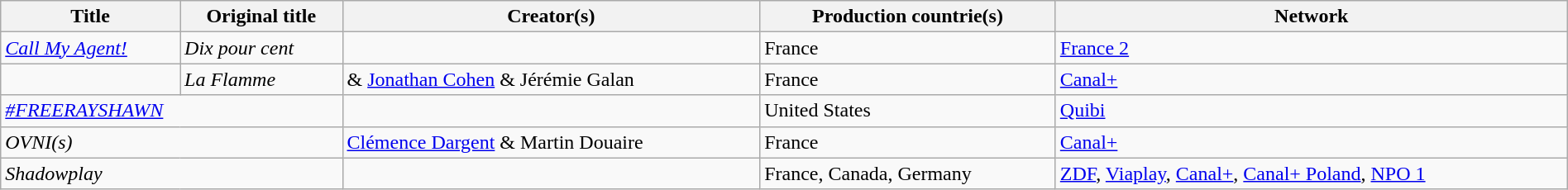<table class="sortable wikitable" style="width:100%; margin-bottom:4px">
<tr>
<th scope="col">Title</th>
<th scope="col">Original title</th>
<th scope="col">Creator(s)</th>
<th scope="col">Production countrie(s)</th>
<th scope="col">Network</th>
</tr>
<tr>
<td><em><a href='#'>Call My Agent!</a></em> </td>
<td><em>Dix pour cent</em></td>
<td></td>
<td>France</td>
<td><a href='#'>France 2</a></td>
</tr>
<tr>
<td><em></em> </td>
<td><em>La Flamme</em></td>
<td> & <a href='#'>Jonathan Cohen</a> & Jérémie Galan</td>
<td>France</td>
<td><a href='#'>Canal+</a></td>
</tr>
<tr>
<td colspan="2"><em><a href='#'>#FREERAYSHAWN</a></em></td>
<td></td>
<td>United States</td>
<td><a href='#'>Quibi</a></td>
</tr>
<tr>
<td colspan="2"><em>OVNI(s)</em></td>
<td><a href='#'>Clémence Dargent</a> & Martin Douaire</td>
<td>France</td>
<td><a href='#'>Canal+</a></td>
</tr>
<tr>
<td colspan="2"><em>Shadowplay</em></td>
<td></td>
<td>France, Canada, Germany</td>
<td><a href='#'>ZDF</a>, <a href='#'>Viaplay</a>, <a href='#'>Canal+</a>, <a href='#'>Canal+ Poland</a>, <a href='#'>NPO 1</a></td>
</tr>
</table>
